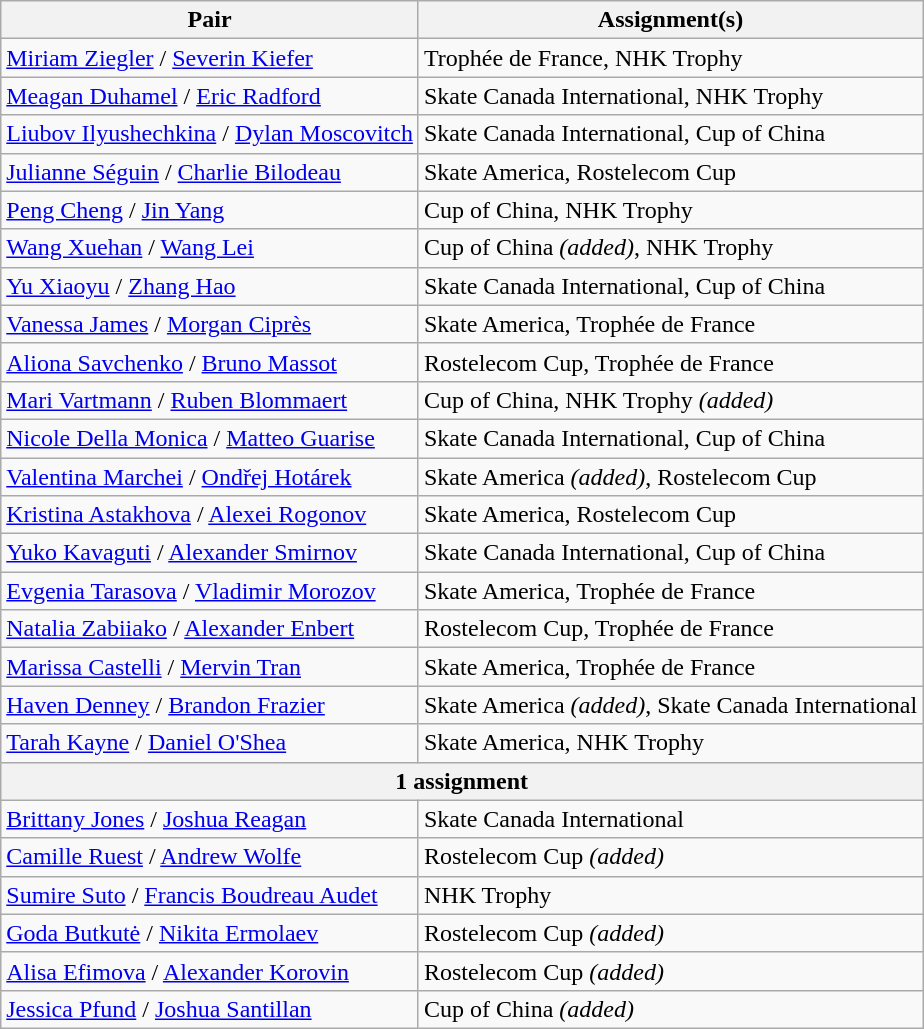<table class="wikitable">
<tr>
<th>Pair</th>
<th>Assignment(s)</th>
</tr>
<tr>
<td> <a href='#'>Miriam Ziegler</a> / <a href='#'>Severin Kiefer</a></td>
<td>Trophée de France, NHK Trophy</td>
</tr>
<tr>
<td> <a href='#'>Meagan Duhamel</a> / <a href='#'>Eric Radford</a></td>
<td>Skate Canada International, NHK Trophy</td>
</tr>
<tr>
<td> <a href='#'>Liubov Ilyushechkina</a> / <a href='#'>Dylan Moscovitch</a></td>
<td>Skate Canada International, Cup of China</td>
</tr>
<tr>
<td> <a href='#'>Julianne Séguin</a> / <a href='#'>Charlie Bilodeau</a></td>
<td>Skate America, Rostelecom Cup</td>
</tr>
<tr>
<td> <a href='#'>Peng Cheng</a> / <a href='#'>Jin Yang</a></td>
<td>Cup of China, NHK Trophy</td>
</tr>
<tr>
<td> <a href='#'>Wang Xuehan</a> / <a href='#'>Wang Lei</a></td>
<td>Cup of China <em>(added)</em>, NHK Trophy</td>
</tr>
<tr>
<td> <a href='#'>Yu Xiaoyu</a> / <a href='#'>Zhang Hao</a></td>
<td>Skate Canada International, Cup of China</td>
</tr>
<tr>
<td> <a href='#'>Vanessa James</a> / <a href='#'>Morgan Ciprès</a></td>
<td>Skate America, Trophée de France</td>
</tr>
<tr>
<td> <a href='#'>Aliona Savchenko</a> / <a href='#'>Bruno Massot</a></td>
<td>Rostelecom Cup, Trophée de France</td>
</tr>
<tr>
<td> <a href='#'>Mari Vartmann</a> / <a href='#'>Ruben Blommaert</a></td>
<td>Cup of China, NHK Trophy <em>(added)</em></td>
</tr>
<tr>
<td> <a href='#'>Nicole Della Monica</a> / <a href='#'>Matteo Guarise</a></td>
<td>Skate Canada International, Cup of China</td>
</tr>
<tr>
<td> <a href='#'>Valentina Marchei</a> / <a href='#'>Ondřej Hotárek</a></td>
<td>Skate America <em>(added)</em>, Rostelecom Cup</td>
</tr>
<tr>
<td> <a href='#'>Kristina Astakhova</a> / <a href='#'>Alexei Rogonov</a></td>
<td>Skate America, Rostelecom Cup</td>
</tr>
<tr>
<td> <a href='#'>Yuko Kavaguti</a> / <a href='#'>Alexander Smirnov</a></td>
<td>Skate Canada International, Cup of China</td>
</tr>
<tr>
<td> <a href='#'>Evgenia Tarasova</a> / <a href='#'>Vladimir Morozov</a></td>
<td>Skate America, Trophée de France</td>
</tr>
<tr>
<td> <a href='#'>Natalia Zabiiako</a> / <a href='#'>Alexander Enbert</a></td>
<td>Rostelecom Cup, Trophée de France</td>
</tr>
<tr>
<td> <a href='#'>Marissa Castelli</a> / <a href='#'>Mervin Tran</a></td>
<td>Skate America, Trophée de France</td>
</tr>
<tr>
<td> <a href='#'>Haven Denney</a> / <a href='#'>Brandon Frazier</a></td>
<td>Skate America <em>(added)</em>, Skate Canada International</td>
</tr>
<tr>
<td> <a href='#'>Tarah Kayne</a> / <a href='#'>Daniel O'Shea</a></td>
<td>Skate America, NHK Trophy</td>
</tr>
<tr>
<th colspan="2">1 assignment</th>
</tr>
<tr>
<td> <a href='#'>Brittany Jones</a> / <a href='#'>Joshua Reagan</a></td>
<td>Skate Canada International</td>
</tr>
<tr>
<td> <a href='#'>Camille Ruest</a> / <a href='#'>Andrew Wolfe</a></td>
<td>Rostelecom Cup <em>(added)</em></td>
</tr>
<tr>
<td> <a href='#'>Sumire Suto</a> / <a href='#'>Francis Boudreau Audet</a></td>
<td>NHK Trophy</td>
</tr>
<tr>
<td> <a href='#'>Goda Butkutė</a> / <a href='#'>Nikita Ermolaev</a></td>
<td>Rostelecom Cup <em>(added)</em></td>
</tr>
<tr>
<td> <a href='#'>Alisa Efimova</a> / <a href='#'>Alexander Korovin</a></td>
<td>Rostelecom Cup <em>(added)</em></td>
</tr>
<tr>
<td> <a href='#'>Jessica Pfund</a> / <a href='#'>Joshua Santillan</a></td>
<td>Cup of China <em>(added)</em></td>
</tr>
</table>
